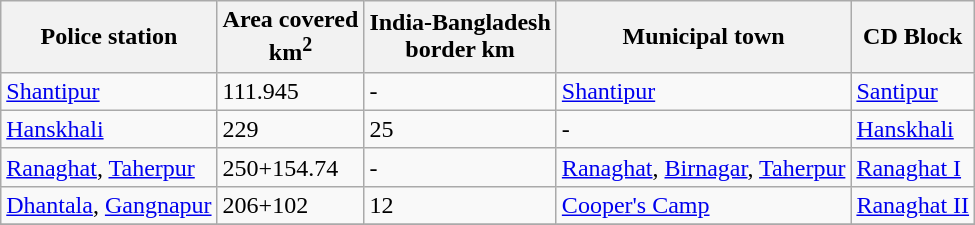<table class="wikitable sortable">
<tr>
<th>Police station</th>
<th>Area covered<br>km<sup>2</sup></th>
<th>India-Bangladesh<br>border km</th>
<th>Municipal town</th>
<th>CD Block</th>
</tr>
<tr>
<td><a href='#'>Shantipur</a></td>
<td>111.945</td>
<td>-</td>
<td><a href='#'>Shantipur</a></td>
<td><a href='#'>Santipur</a></td>
</tr>
<tr>
<td><a href='#'>Hanskhali</a></td>
<td>229</td>
<td>25</td>
<td>-</td>
<td><a href='#'>Hanskhali</a></td>
</tr>
<tr>
<td><a href='#'>Ranaghat</a>, <a href='#'>Taherpur</a></td>
<td>250+154.74</td>
<td>-</td>
<td><a href='#'>Ranaghat</a>, <a href='#'>Birnagar</a>, <a href='#'>Taherpur</a></td>
<td><a href='#'>Ranaghat I</a></td>
</tr>
<tr>
<td><a href='#'>Dhantala</a>, <a href='#'>Gangnapur</a></td>
<td>206+102</td>
<td>12</td>
<td><a href='#'>Cooper's Camp</a></td>
<td><a href='#'>Ranaghat II</a></td>
</tr>
<tr>
</tr>
</table>
